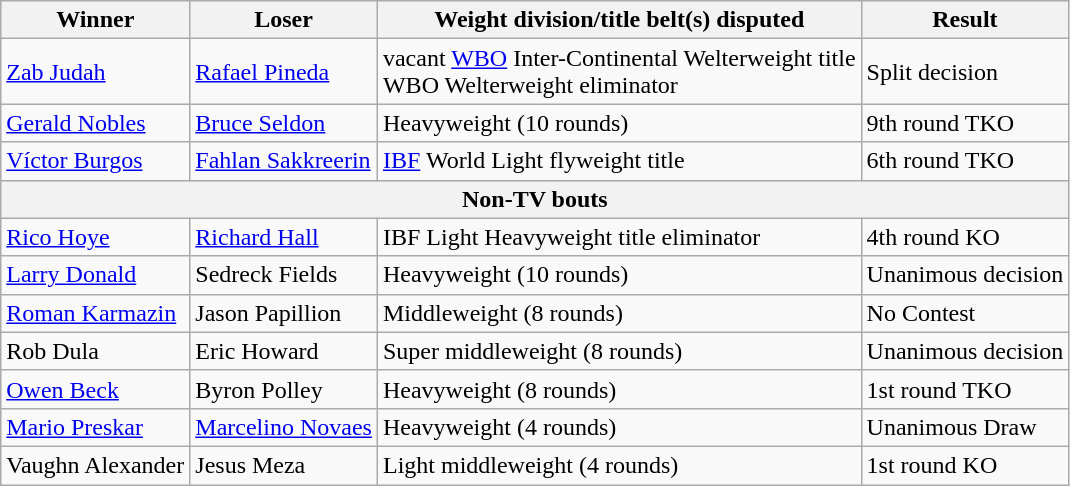<table class=wikitable>
<tr>
<th>Winner</th>
<th>Loser</th>
<th>Weight division/title belt(s) disputed</th>
<th>Result</th>
</tr>
<tr>
<td> <a href='#'>Zab Judah</a></td>
<td> <a href='#'>Rafael Pineda</a></td>
<td>vacant <a href='#'>WBO</a> Inter-Continental Welterweight title<br>WBO Welterweight eliminator</td>
<td>Split decision</td>
</tr>
<tr>
<td> <a href='#'>Gerald Nobles</a></td>
<td> <a href='#'>Bruce Seldon</a></td>
<td>Heavyweight (10 rounds)</td>
<td>9th round TKO</td>
</tr>
<tr>
<td> <a href='#'>Víctor Burgos</a></td>
<td> <a href='#'>Fahlan Sakkreerin</a></td>
<td><a href='#'>IBF</a> World Light flyweight title</td>
<td>6th round TKO</td>
</tr>
<tr>
<th colspan=4>Non-TV bouts</th>
</tr>
<tr>
<td> <a href='#'>Rico Hoye</a></td>
<td> <a href='#'>Richard Hall</a></td>
<td>IBF Light Heavyweight title eliminator</td>
<td>4th round KO</td>
</tr>
<tr>
<td> <a href='#'>Larry Donald</a></td>
<td> Sedreck Fields</td>
<td>Heavyweight (10 rounds)</td>
<td>Unanimous decision</td>
</tr>
<tr>
<td> <a href='#'>Roman Karmazin</a></td>
<td> Jason Papillion</td>
<td>Middleweight (8 rounds)</td>
<td>No Contest</td>
</tr>
<tr>
<td> Rob Dula</td>
<td> Eric Howard</td>
<td>Super middleweight (8 rounds)</td>
<td>Unanimous decision</td>
</tr>
<tr>
<td> <a href='#'>Owen Beck</a></td>
<td> Byron Polley</td>
<td>Heavyweight (8 rounds)</td>
<td>1st round TKO</td>
</tr>
<tr>
<td> <a href='#'>Mario Preskar</a></td>
<td> <a href='#'>Marcelino Novaes</a></td>
<td>Heavyweight (4 rounds)</td>
<td>Unanimous Draw</td>
</tr>
<tr>
<td> Vaughn Alexander</td>
<td> Jesus Meza</td>
<td>Light middleweight (4 rounds)</td>
<td>1st round KO</td>
</tr>
</table>
